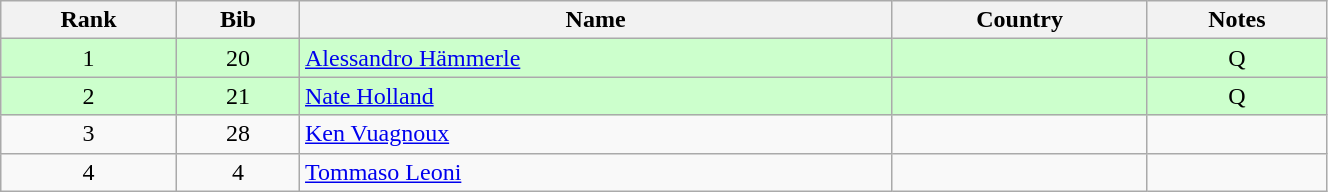<table class="wikitable" style="text-align:center;" width=70%>
<tr>
<th>Rank</th>
<th>Bib</th>
<th>Name</th>
<th>Country</th>
<th>Notes</th>
</tr>
<tr bgcolor="#ccffcc">
<td>1</td>
<td>20</td>
<td align=left><a href='#'>Alessandro Hämmerle</a></td>
<td align=left></td>
<td>Q</td>
</tr>
<tr bgcolor="#ccffcc">
<td>2</td>
<td>21</td>
<td align=left><a href='#'>Nate Holland</a></td>
<td align=left></td>
<td>Q</td>
</tr>
<tr>
<td>3</td>
<td>28</td>
<td align=left><a href='#'>Ken Vuagnoux</a></td>
<td align=left></td>
<td></td>
</tr>
<tr>
<td>4</td>
<td>4</td>
<td align=left><a href='#'>Tommaso Leoni</a></td>
<td align=left></td>
<td></td>
</tr>
</table>
